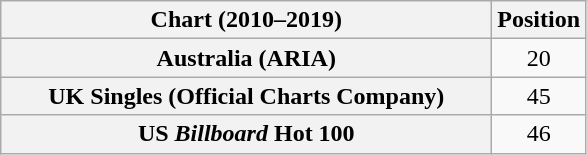<table class="wikitable sortable plainrowheaders" style="text-align:center">
<tr>
<th scope="col" style="width:20em">Chart (2010–2019)</th>
<th scope="col">Position</th>
</tr>
<tr>
<th scope="row">Australia (ARIA)</th>
<td>20</td>
</tr>
<tr>
<th scope="row">UK Singles (Official Charts Company)</th>
<td>45</td>
</tr>
<tr>
<th scope="row">US <em>Billboard</em> Hot 100</th>
<td>46</td>
</tr>
</table>
